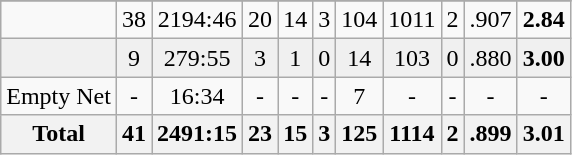<table class="wikitable sortable">
<tr align="center">
</tr>
<tr align="center" bgcolor="">
<td></td>
<td>38</td>
<td>2194:46</td>
<td>20</td>
<td>14</td>
<td>3</td>
<td>104</td>
<td>1011</td>
<td>2</td>
<td>.907</td>
<td><strong>2.84</strong></td>
</tr>
<tr align="center" bgcolor="f0f0f0">
<td></td>
<td>9</td>
<td>279:55</td>
<td>3</td>
<td>1</td>
<td>0</td>
<td>14</td>
<td>103</td>
<td>0</td>
<td>.880</td>
<td><strong>3.00</strong></td>
</tr>
<tr align="center" bgcolor="">
<td>Empty Net</td>
<td>-</td>
<td>16:34</td>
<td>-</td>
<td>-</td>
<td>-</td>
<td>7</td>
<td>-</td>
<td>-</td>
<td>-</td>
<td>-</td>
</tr>
<tr>
<th>Total</th>
<th>41</th>
<th>2491:15</th>
<th>23</th>
<th>15</th>
<th>3</th>
<th>125</th>
<th>1114</th>
<th>2</th>
<th>.899</th>
<th>3.01</th>
</tr>
</table>
